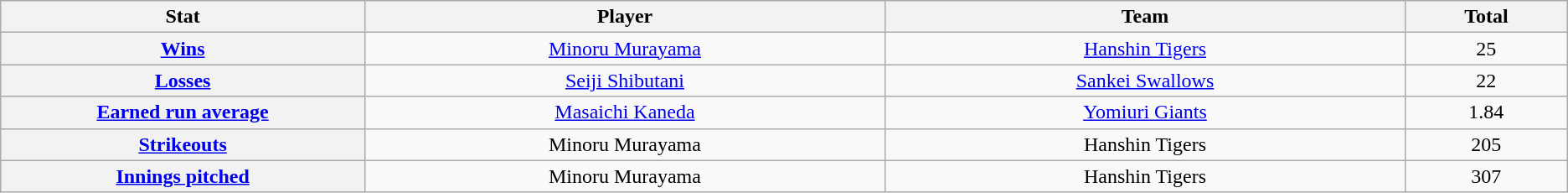<table class="wikitable" style="text-align:center;">
<tr>
<th scope="col" width="7%">Stat</th>
<th scope="col" width="10%">Player</th>
<th scope="col" width="10%">Team</th>
<th scope="col" width="3%">Total</th>
</tr>
<tr>
<th scope="row" style="text-align:center;"><a href='#'>Wins</a></th>
<td><a href='#'>Minoru Murayama</a></td>
<td><a href='#'>Hanshin Tigers</a></td>
<td>25</td>
</tr>
<tr>
<th scope="row" style="text-align:center;"><a href='#'>Losses</a></th>
<td><a href='#'>Seiji Shibutani</a></td>
<td><a href='#'>Sankei Swallows</a></td>
<td>22</td>
</tr>
<tr>
<th scope="row" style="text-align:center;"><a href='#'>Earned run average</a></th>
<td><a href='#'>Masaichi Kaneda</a></td>
<td><a href='#'>Yomiuri Giants</a></td>
<td>1.84</td>
</tr>
<tr>
<th scope="row" style="text-align:center;"><a href='#'>Strikeouts</a></th>
<td>Minoru Murayama</td>
<td>Hanshin Tigers</td>
<td>205</td>
</tr>
<tr>
<th scope="row" style="text-align:center;"><a href='#'>Innings pitched</a></th>
<td>Minoru Murayama</td>
<td>Hanshin Tigers</td>
<td>307</td>
</tr>
</table>
